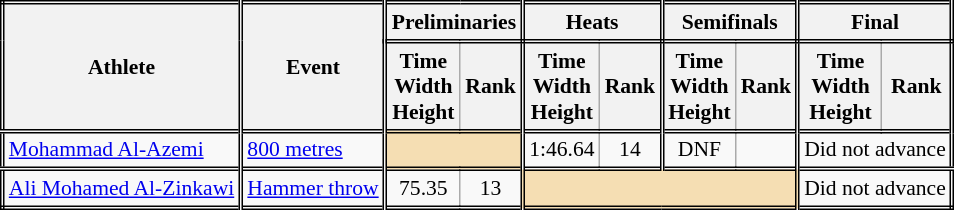<table class=wikitable style="font-size:90%; border: double;">
<tr>
<th rowspan="2" style="border-right:double">Athlete</th>
<th rowspan="2" style="border-right:double">Event</th>
<th colspan="2" style="border-right:double; border-bottom:double;">Preliminaries</th>
<th colspan="2" style="border-right:double; border-bottom:double;">Heats</th>
<th colspan="2" style="border-right:double; border-bottom:double;">Semifinals</th>
<th colspan="2" style="border-right:double; border-bottom:double;">Final</th>
</tr>
<tr>
<th>Time<br>Width<br>Height</th>
<th style="border-right:double">Rank</th>
<th>Time<br>Width<br>Height</th>
<th style="border-right:double">Rank</th>
<th>Time<br>Width<br>Height</th>
<th style="border-right:double">Rank</th>
<th>Time<br>Width<br>Height</th>
<th style="border-right:double">Rank</th>
</tr>
<tr style="border-top: double;">
<td style="border-right:double"><a href='#'>Mohammad Al-Azemi</a></td>
<td style="border-right:double"><a href='#'>800 metres</a></td>
<td style="border-right:double" colspan= 2 bgcolor="wheat"></td>
<td align=center>1:46.64</td>
<td align=center style="border-right:double">14</td>
<td align=center>DNF</td>
<td align=center style="border-right:double"></td>
<td colspan="2" align=center>Did not advance</td>
</tr>
<tr style="border-top: double;">
<td style="border-right:double"><a href='#'>Ali Mohamed Al-Zinkawi</a></td>
<td style="border-right:double"><a href='#'>Hammer throw</a></td>
<td align=center>75.35</td>
<td align=center style="border-right:double">13</td>
<td style="border-right:double" colspan= 4 bgcolor="wheat"></td>
<td colspan="2" align=center>Did not advance</td>
</tr>
</table>
